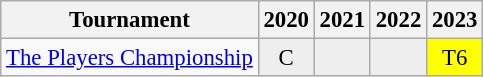<table class="wikitable" style="font-size:95%;text-align:center;">
<tr>
<th>Tournament</th>
<th>2020</th>
<th>2021</th>
<th>2022</th>
<th>2023</th>
</tr>
<tr>
<td align=left><a href='#'>The Players Championship</a></td>
<td style="background:#eeeeee;">C</td>
<td style="background:#eeeeee;"></td>
<td style="background:#eeeeee;"></td>
<td style="background:yellow;">T6</td>
</tr>
</table>
